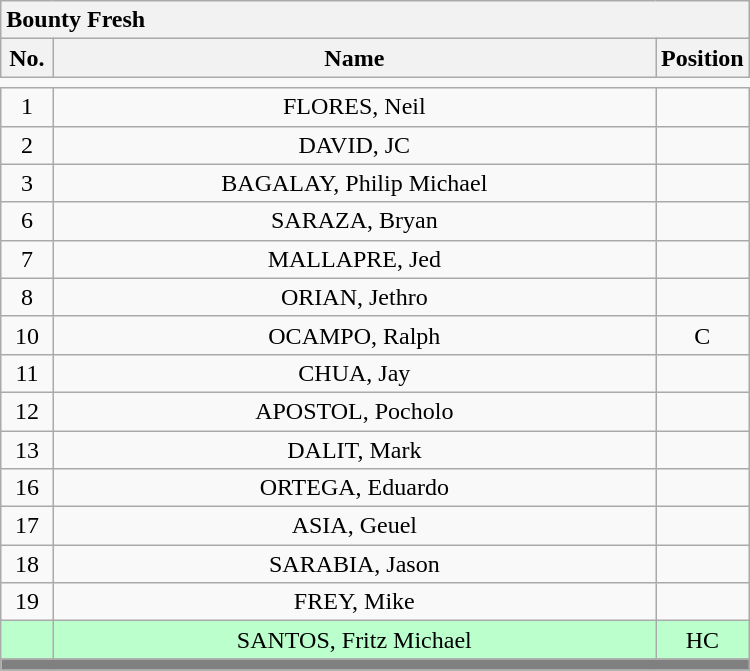<table class='wikitable mw-collapsible mw-collapsed' style='text-align: center; width: 500px; border: none;'>
<tr>
<th style='text-align: left;' colspan=3>Bounty Fresh</th>
</tr>
<tr>
<th style='width: 7%;'>No.</th>
<th>Name</th>
<th style='width: 10%;'>Position</th>
</tr>
<tr>
<td style='border: none;'></td>
</tr>
<tr>
<td>1</td>
<td>FLORES, Neil</td>
<td></td>
</tr>
<tr>
<td>2</td>
<td>DAVID, JC</td>
<td></td>
</tr>
<tr>
<td>3</td>
<td>BAGALAY, Philip Michael</td>
<td></td>
</tr>
<tr>
<td>6</td>
<td>SARAZA, Bryan</td>
<td></td>
</tr>
<tr>
<td>7</td>
<td>MALLAPRE, Jed</td>
<td></td>
</tr>
<tr>
<td>8</td>
<td>ORIAN, Jethro</td>
<td></td>
</tr>
<tr>
<td>10</td>
<td>OCAMPO, Ralph</td>
<td>C</td>
</tr>
<tr>
<td>11</td>
<td>CHUA, Jay</td>
<td></td>
</tr>
<tr>
<td>12</td>
<td>APOSTOL, Pocholo</td>
<td></td>
</tr>
<tr>
<td>13</td>
<td>DALIT, Mark</td>
<td></td>
</tr>
<tr>
<td>16</td>
<td>ORTEGA, Eduardo</td>
<td></td>
</tr>
<tr>
<td>17</td>
<td>ASIA, Geuel</td>
<td></td>
</tr>
<tr>
<td>18</td>
<td>SARABIA, Jason</td>
<td></td>
</tr>
<tr>
<td>19</td>
<td>FREY, Mike</td>
<td></td>
</tr>
<tr bgcolor=#BBFFCC>
<td></td>
<td>SANTOS, Fritz Michael</td>
<td>HC</td>
</tr>
<tr>
<th style='background: grey;' colspan=3></th>
</tr>
</table>
